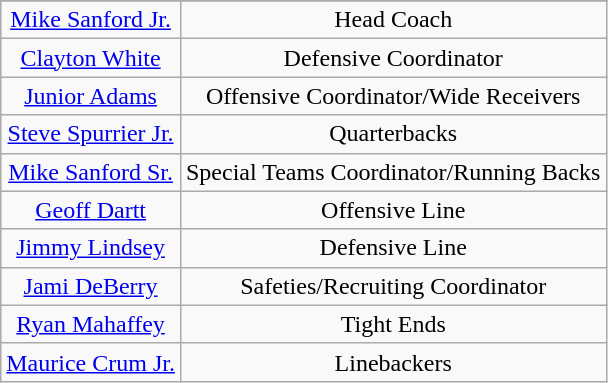<table class="wikitable">
<tr>
</tr>
<tr align="center">
<td><a href='#'>Mike Sanford Jr.</a></td>
<td>Head Coach</td>
</tr>
<tr align="center">
<td><a href='#'>Clayton White</a></td>
<td>Defensive Coordinator</td>
</tr>
<tr align="center">
<td><a href='#'>Junior Adams</a></td>
<td>Offensive Coordinator/Wide Receivers</td>
</tr>
<tr align="center">
<td><a href='#'>Steve Spurrier Jr.</a></td>
<td>Quarterbacks</td>
</tr>
<tr align="center">
<td><a href='#'>Mike Sanford Sr.</a></td>
<td>Special Teams Coordinator/Running Backs</td>
</tr>
<tr align="center">
<td><a href='#'>Geoff Dartt</a></td>
<td>Offensive Line</td>
</tr>
<tr align="center">
<td><a href='#'>Jimmy Lindsey</a></td>
<td>Defensive Line</td>
</tr>
<tr align="center">
<td><a href='#'>Jami DeBerry</a></td>
<td>Safeties/Recruiting Coordinator</td>
</tr>
<tr align="center">
<td><a href='#'>Ryan Mahaffey</a></td>
<td>Tight Ends</td>
</tr>
<tr align="center">
<td><a href='#'>Maurice Crum Jr.</a></td>
<td>Linebackers</td>
</tr>
</table>
